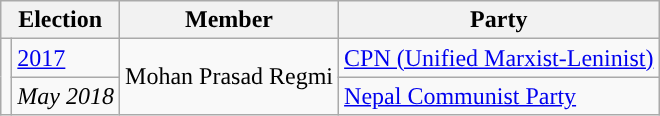<table class="wikitable">
<tr>
<th colspan="2">Election</th>
<th>Member</th>
<th>Party</th>
</tr>
<tr>
<td rowspan="2" style="background-color:"></td>
<td><a href='#'>2017</a></td>
<td rowspan="2">Mohan Prasad Regmi</td>
<td><a href='#'>CPN (Unified Marxist-Leninist)</a></td>
</tr>
<tr>
<td><em>May 2018</em></td>
<td><a href='#'>Nepal Communist Party</a></td>
</tr>
</table>
